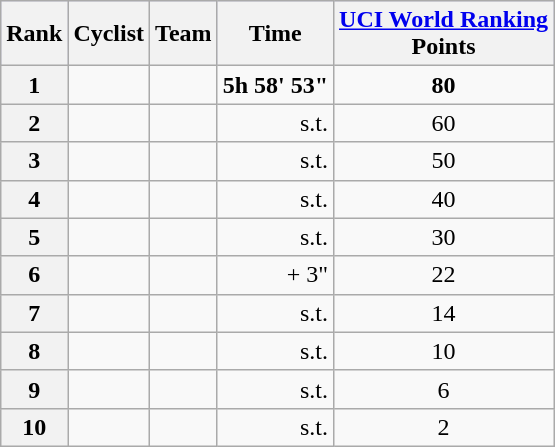<table class="wikitable">
<tr style="background:#ccccff;">
<th>Rank</th>
<th>Cyclist</th>
<th>Team</th>
<th>Time</th>
<th><a href='#'>UCI World Ranking</a><br>Points</th>
</tr>
<tr>
<th>1</th>
<td><strong></strong></td>
<td><strong></strong></td>
<td><strong>5h 58' 53"</strong></td>
<td align="center"><strong>80</strong></td>
</tr>
<tr>
<th>2</th>
<td></td>
<td></td>
<td align="right">s.t.</td>
<td align="center">60</td>
</tr>
<tr>
<th>3</th>
<td></td>
<td></td>
<td align="right">s.t.</td>
<td align="center">50</td>
</tr>
<tr>
<th>4</th>
<td></td>
<td></td>
<td align="right">s.t.</td>
<td align="center">40</td>
</tr>
<tr>
<th>5</th>
<td></td>
<td></td>
<td align="right">s.t.</td>
<td align="center">30</td>
</tr>
<tr>
<th>6</th>
<td></td>
<td></td>
<td align="right">+ 3"</td>
<td align="center">22</td>
</tr>
<tr>
<th>7</th>
<td></td>
<td></td>
<td align="right">s.t.</td>
<td align="center">14</td>
</tr>
<tr>
<th>8</th>
<td></td>
<td></td>
<td align="right">s.t.</td>
<td align="center">10</td>
</tr>
<tr>
<th>9</th>
<td></td>
<td></td>
<td align="right">s.t.</td>
<td align="center">6</td>
</tr>
<tr>
<th>10</th>
<td></td>
<td></td>
<td align="right">s.t.</td>
<td align="center">2</td>
</tr>
</table>
